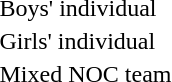<table>
<tr>
<td>Boys' individual<br></td>
<td></td>
<td></td>
<td></td>
</tr>
<tr>
<td>Girls' individual<br></td>
<td></td>
<td></td>
<td></td>
</tr>
<tr valign="top">
<td>Mixed NOC team<br></td>
<td><br></td>
<td><br></td>
<td><br></td>
</tr>
</table>
